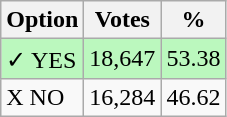<table class="wikitable">
<tr>
<th>Option</th>
<th>Votes</th>
<th>%</th>
</tr>
<tr>
<td style=background:#bbf8be>✓ YES</td>
<td style=background:#bbf8be>18,647</td>
<td style=background:#bbf8be>53.38</td>
</tr>
<tr>
<td>X NO</td>
<td>16,284</td>
<td>46.62</td>
</tr>
</table>
